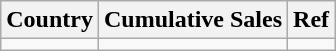<table class="wikitable">
<tr>
<th>Country</th>
<th>Cumulative Sales</th>
<th>Ref</th>
</tr>
<tr>
<td></td>
<td></td>
<td></td>
</tr>
</table>
